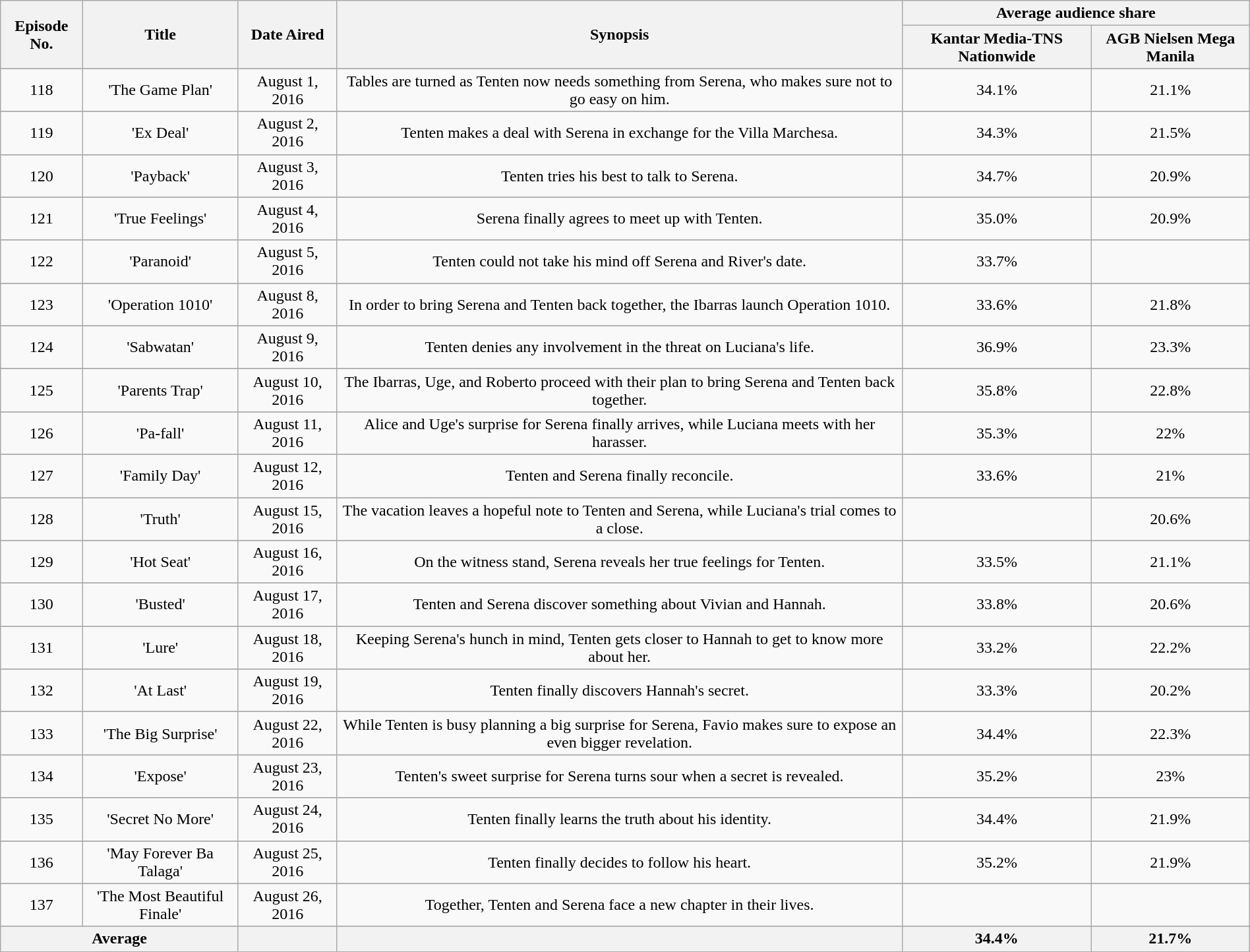<table class="wikitable" style="text-align:center; font-size:100%; line-height:18px;"  width="100%">
<tr>
<th rowspan="2">Episode No.</th>
<th rowspan="2">Title</th>
<th rowspan="2">Date Aired</th>
<th rowspan="2">Synopsis</th>
<th colspan="2">Average audience share</th>
</tr>
<tr>
<th>Kantar Media-TNS Nationwide</th>
<th>AGB Nielsen Mega Manila</th>
</tr>
<tr>
</tr>
<tr>
<td>118</td>
<td>'The Game Plan'</td>
<td>August 1, 2016</td>
<td>Tables are turned as Tenten now needs something from Serena, who makes sure not to go easy on him.</td>
<td>34.1%</td>
<td>21.1%</td>
</tr>
<tr>
</tr>
<tr>
<td>119</td>
<td>'Ex Deal'</td>
<td>August 2, 2016</td>
<td>Tenten makes a deal with Serena in exchange for the Villa Marchesa.</td>
<td>34.3%</td>
<td>21.5%</td>
</tr>
<tr>
</tr>
<tr>
<td>120</td>
<td>'Payback'</td>
<td>August 3, 2016</td>
<td>Tenten tries his best to talk to Serena.</td>
<td>34.7%</td>
<td>20.9%</td>
</tr>
<tr>
</tr>
<tr>
<td>121</td>
<td>'True Feelings'</td>
<td>August 4, 2016</td>
<td>Serena finally agrees to meet up with Tenten.</td>
<td>35.0%</td>
<td>20.9%</td>
</tr>
<tr>
</tr>
<tr>
<td>122</td>
<td>'Paranoid'</td>
<td>August 5, 2016</td>
<td>Tenten could not take his mind off Serena and River's date.</td>
<td>33.7%</td>
<td></td>
</tr>
<tr>
</tr>
<tr>
<td>123</td>
<td>'Operation 1010'</td>
<td>August 8, 2016</td>
<td>In order to bring Serena and Tenten back together, the Ibarras launch Operation 1010.</td>
<td>33.6%</td>
<td>21.8%</td>
</tr>
<tr>
</tr>
<tr>
<td>124</td>
<td>'Sabwatan'</td>
<td>August 9, 2016</td>
<td>Tenten denies any involvement in the threat on Luciana's life.</td>
<td>36.9%</td>
<td>23.3%</td>
</tr>
<tr>
</tr>
<tr>
<td>125</td>
<td>'Parents Trap'</td>
<td>August 10, 2016</td>
<td>The Ibarras, Uge, and Roberto proceed with their plan to bring Serena and Tenten back together.</td>
<td>35.8%</td>
<td>22.8%</td>
</tr>
<tr>
</tr>
<tr>
<td>126</td>
<td>'Pa-fall'</td>
<td>August 11, 2016</td>
<td>Alice and Uge's surprise for Serena finally arrives, while Luciana meets with her harasser.</td>
<td>35.3%</td>
<td>22%</td>
</tr>
<tr>
</tr>
<tr>
<td>127</td>
<td>'Family Day'</td>
<td>August 12, 2016</td>
<td>Tenten and Serena finally reconcile.</td>
<td>33.6%</td>
<td>21%</td>
</tr>
<tr>
</tr>
<tr>
<td>128</td>
<td>'Truth'</td>
<td>August 15, 2016</td>
<td>The vacation leaves a hopeful note to Tenten and Serena, while Luciana's trial comes to a close.</td>
<td></td>
<td>20.6%</td>
</tr>
<tr>
</tr>
<tr>
<td>129</td>
<td>'Hot Seat'</td>
<td>August 16, 2016</td>
<td>On the witness stand, Serena reveals her true feelings for Tenten.</td>
<td>33.5%</td>
<td>21.1%</td>
</tr>
<tr>
</tr>
<tr>
<td>130</td>
<td>'Busted'</td>
<td>August 17, 2016</td>
<td>Tenten and Serena discover something about Vivian and Hannah.</td>
<td>33.8%</td>
<td>20.6%</td>
</tr>
<tr>
</tr>
<tr>
<td>131</td>
<td>'Lure'</td>
<td>August 18, 2016</td>
<td>Keeping Serena's hunch in mind, Tenten gets closer to Hannah to get to know more about her.</td>
<td>33.2%</td>
<td>22.2%</td>
</tr>
<tr>
</tr>
<tr>
<td>132</td>
<td>'At Last'</td>
<td>August 19, 2016</td>
<td>Tenten finally discovers Hannah's secret.</td>
<td>33.3%</td>
<td>20.2%</td>
</tr>
<tr>
</tr>
<tr>
<td>133</td>
<td>'The Big Surprise'</td>
<td>August 22, 2016</td>
<td>While Tenten is busy planning a big surprise for Serena, Favio makes sure to expose an even bigger revelation.</td>
<td>34.4%</td>
<td>22.3%</td>
</tr>
<tr>
</tr>
<tr>
<td>134</td>
<td>'Expose'</td>
<td>August 23, 2016</td>
<td>Tenten's sweet surprise for Serena turns sour when a secret is revealed.</td>
<td>35.2%</td>
<td>23%</td>
</tr>
<tr>
</tr>
<tr>
<td>135</td>
<td>'Secret No More'</td>
<td>August 24, 2016</td>
<td>Tenten finally learns the truth about his identity.</td>
<td>34.4%</td>
<td>21.9%</td>
</tr>
<tr>
</tr>
<tr>
<td>136</td>
<td>'May Forever Ba Talaga'</td>
<td>August 25, 2016</td>
<td>Tenten finally decides to follow his heart.</td>
<td>35.2%</td>
<td>21.9%</td>
</tr>
<tr>
</tr>
<tr>
<td>137</td>
<td>'The Most Beautiful Finale'</td>
<td>August 26, 2016</td>
<td>Together, Tenten and Serena face a new chapter in their lives.</td>
<td></td>
<td></td>
</tr>
<tr>
</tr>
<tr>
<th colspan=2>Average</th>
<th></th>
<th></th>
<th>34.4%</th>
<th>21.7%</th>
</tr>
</table>
